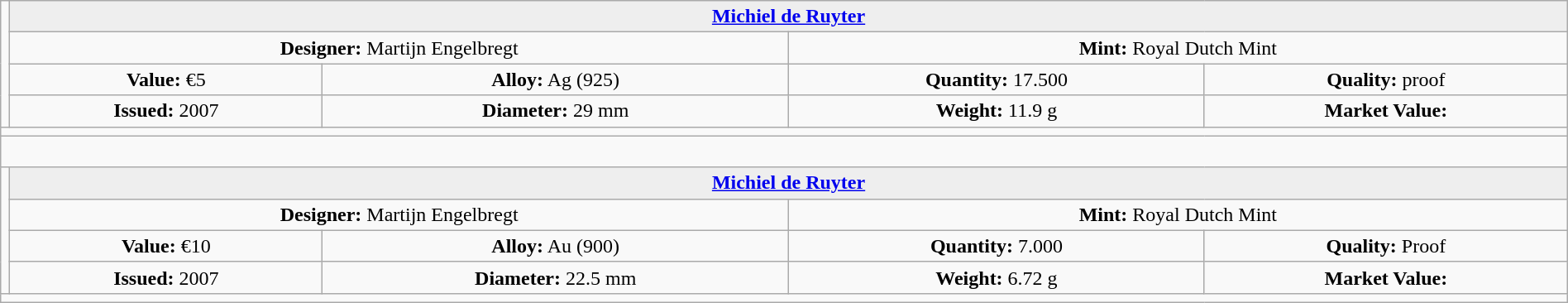<table class="wikitable" width="100%">
<tr>
<td rowspan=4 width="330px" nowrap align=center></td>
<th colspan="4" align=center style="background:#eeeeee;"><a href='#'>Michiel de Ruyter</a></th>
</tr>
<tr>
<td colspan="2" width="50%" align=center><strong>Designer:</strong> Martijn Engelbregt</td>
<td colspan="2" width="50%" align=center><strong>Mint:</strong> Royal Dutch Mint</td>
</tr>
<tr>
<td align=center><strong>Value:</strong>  €5</td>
<td align=center><strong>Alloy:</strong> Ag (925)</td>
<td align=center><strong>Quantity:</strong> 17.500</td>
<td align=center><strong>Quality:</strong> proof</td>
</tr>
<tr>
<td align=center><strong>Issued:</strong> 2007</td>
<td align=center><strong>Diameter:</strong> 29 mm</td>
<td align=center><strong>Weight:</strong> 11.9 g</td>
<td align=center><strong>Market Value:</strong></td>
</tr>
<tr>
<td colspan="5" align=left></td>
</tr>
<tr>
<td colspan="5" align=left> </td>
</tr>
<tr>
<td rowspan=4 width="330px" nowrap align=center></td>
<th colspan="4" align=center style="background:#eeeeee;"><a href='#'>Michiel de Ruyter</a></th>
</tr>
<tr>
<td colspan="2" width="50%" align=center><strong>Designer:</strong> Martijn Engelbregt</td>
<td colspan="2" width="50%" align=center><strong>Mint:</strong> Royal Dutch Mint</td>
</tr>
<tr>
<td align=center><strong>Value:</strong>  €10</td>
<td align=center><strong>Alloy:</strong> Au (900)</td>
<td align=center><strong>Quantity:</strong> 7.000</td>
<td align=center><strong>Quality:</strong> Proof</td>
</tr>
<tr>
<td align=center><strong>Issued:</strong> 2007</td>
<td align=center><strong>Diameter:</strong> 22.5 mm</td>
<td align=center><strong>Weight:</strong> 6.72 g</td>
<td align=center><strong>Market Value:</strong></td>
</tr>
<tr>
<td colspan="5" align=left></td>
</tr>
</table>
